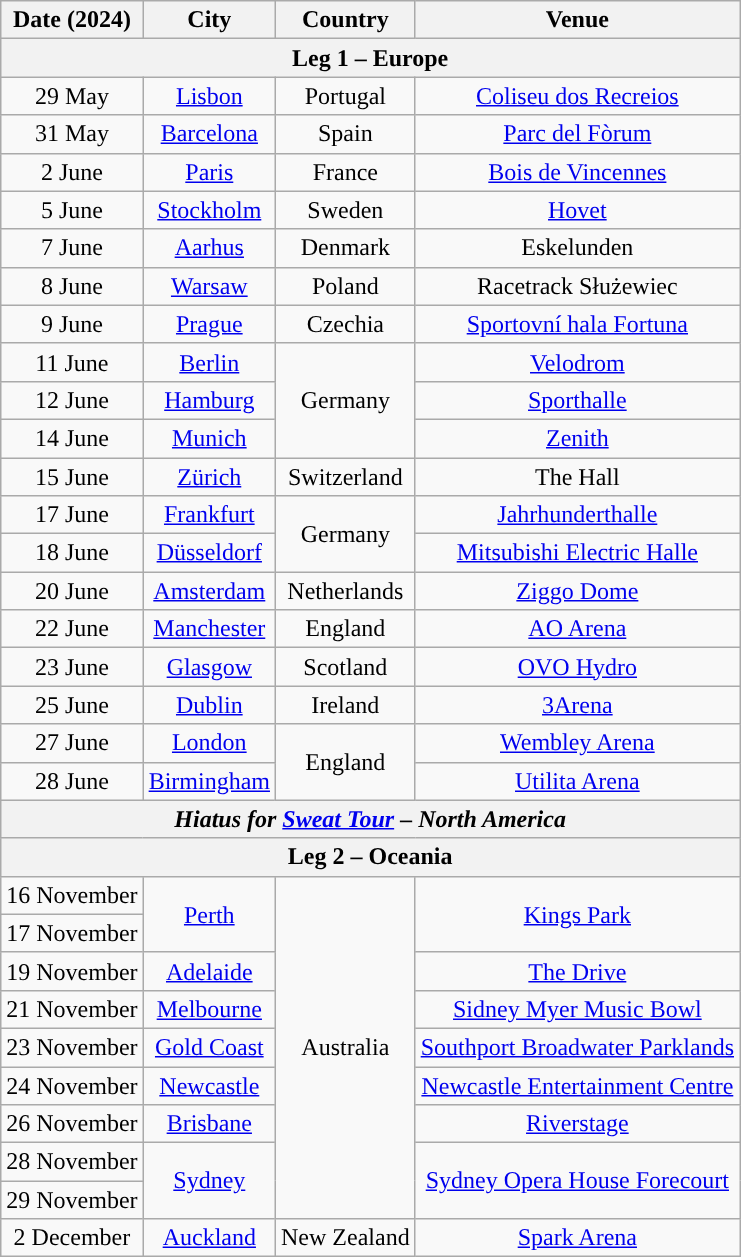<table class="wikitable plainrowheaders" style="text-align:center;">
<tr>
<th scope="col">Date (2024)</th>
<th scope="col">City</th>
<th scope="col">Country</th>
<th scope="col">Venue</th>
</tr>
<tr>
<th colspan="4">Leg 1 – Europe</th>
</tr>
<tr>
<td>29 May</td>
<td><a href='#'>Lisbon</a></td>
<td>Portugal</td>
<td><a href='#'>Coliseu dos Recreios</a></td>
</tr>
<tr>
<td>31 May </td>
<td><a href='#'>Barcelona</a></td>
<td>Spain</td>
<td><a href='#'>Parc del Fòrum</a></td>
</tr>
<tr>
<td>2 June </td>
<td><a href='#'>Paris</a></td>
<td>France</td>
<td><a href='#'>Bois de Vincennes</a></td>
</tr>
<tr>
<td>5 June</td>
<td><a href='#'>Stockholm</a></td>
<td>Sweden</td>
<td><a href='#'>Hovet</a></td>
</tr>
<tr>
<td>7 June</td>
<td><a href='#'>Aarhus</a></td>
<td>Denmark</td>
<td>Eskelunden</td>
</tr>
<tr>
<td>8 June</td>
<td><a href='#'>Warsaw</a></td>
<td>Poland</td>
<td>Racetrack Służewiec</td>
</tr>
<tr>
<td>9 June</td>
<td><a href='#'>Prague</a></td>
<td>Czechia</td>
<td><a href='#'>Sportovní hala Fortuna</a></td>
</tr>
<tr>
<td>11 June</td>
<td><a href='#'>Berlin</a></td>
<td rowspan="3">Germany</td>
<td><a href='#'>Velodrom</a></td>
</tr>
<tr>
<td>12 June</td>
<td><a href='#'>Hamburg</a></td>
<td><a href='#'>Sporthalle</a></td>
</tr>
<tr>
<td>14 June</td>
<td><a href='#'>Munich</a></td>
<td><a href='#'>Zenith</a></td>
</tr>
<tr>
<td>15 June</td>
<td><a href='#'>Zürich</a></td>
<td>Switzerland</td>
<td>The Hall</td>
</tr>
<tr>
<td>17 June</td>
<td><a href='#'>Frankfurt</a></td>
<td rowspan="2">Germany</td>
<td><a href='#'>Jahrhunderthalle</a></td>
</tr>
<tr>
<td>18 June</td>
<td><a href='#'>Düsseldorf</a></td>
<td><a href='#'>Mitsubishi Electric Halle</a></td>
</tr>
<tr>
<td>20 June</td>
<td><a href='#'>Amsterdam</a></td>
<td>Netherlands</td>
<td><a href='#'>Ziggo Dome</a></td>
</tr>
<tr>
<td>22 June</td>
<td><a href='#'>Manchester</a></td>
<td>England</td>
<td><a href='#'>AO Arena</a></td>
</tr>
<tr>
<td>23 June</td>
<td><a href='#'>Glasgow</a></td>
<td>Scotland</td>
<td><a href='#'>OVO Hydro</a></td>
</tr>
<tr>
<td>25 June</td>
<td><a href='#'>Dublin</a></td>
<td>Ireland</td>
<td><a href='#'>3Arena</a></td>
</tr>
<tr>
<td>27 June</td>
<td><a href='#'>London</a></td>
<td rowspan="2">England</td>
<td><a href='#'>Wembley Arena</a></td>
</tr>
<tr>
<td>28 June</td>
<td><a href='#'>Birmingham</a></td>
<td><a href='#'>Utilita Arena</a></td>
</tr>
<tr>
<th colspan="6"><em>Hiatus for <a href='#'>Sweat Tour</a> – North America</em></th>
</tr>
<tr>
<th colspan="6">Leg 2 – Oceania</th>
</tr>
<tr>
<td>16 November</td>
<td rowspan="2"><a href='#'>Perth</a></td>
<td rowspan="9">Australia</td>
<td rowspan="2"><a href='#'>Kings Park</a></td>
</tr>
<tr>
<td>17 November</td>
</tr>
<tr>
<td>19 November</td>
<td><a href='#'>Adelaide</a></td>
<td><a href='#'>The Drive</a></td>
</tr>
<tr>
<td>21 November</td>
<td><a href='#'>Melbourne</a></td>
<td><a href='#'>Sidney Myer Music Bowl</a></td>
</tr>
<tr>
<td>23 November</td>
<td><a href='#'>Gold Coast</a></td>
<td><a href='#'>Southport Broadwater Parklands</a></td>
</tr>
<tr>
<td>24 November</td>
<td><a href='#'>Newcastle</a></td>
<td><a href='#'>Newcastle Entertainment Centre</a></td>
</tr>
<tr>
<td>26 November</td>
<td><a href='#'>Brisbane</a></td>
<td><a href='#'>Riverstage</a></td>
</tr>
<tr>
<td>28 November</td>
<td rowspan="2"><a href='#'>Sydney</a></td>
<td rowspan="2"><a href='#'>Sydney Opera House Forecourt</a></td>
</tr>
<tr>
<td>29 November</td>
</tr>
<tr>
<td>2 December</td>
<td><a href='#'>Auckland</a></td>
<td>New Zealand</td>
<td><a href='#'>Spark Arena</a></td>
</tr>
</table>
